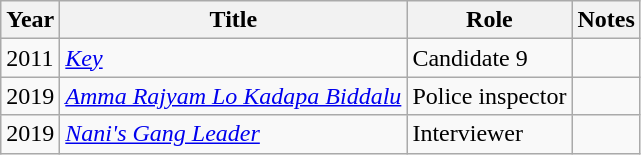<table class="wikitable">
<tr>
<th>Year</th>
<th>Title</th>
<th>Role</th>
<th>Notes</th>
</tr>
<tr>
<td>2011</td>
<td><em><a href='#'>Key</a></em></td>
<td>Candidate 9</td>
<td></td>
</tr>
<tr>
<td>2019</td>
<td><em><a href='#'>Amma Rajyam Lo Kadapa Biddalu</a></em></td>
<td>Police inspector</td>
<td></td>
</tr>
<tr>
<td>2019</td>
<td><em><a href='#'>Nani's Gang Leader</a></em></td>
<td>Interviewer</td>
<td></td>
</tr>
</table>
